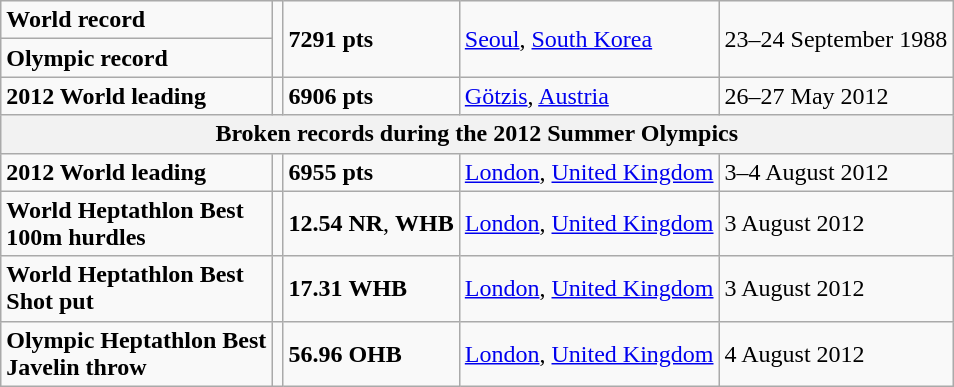<table class="wikitable">
<tr>
<td><strong>World record</strong></td>
<td rowspan=2></td>
<td rowspan=2><strong>7291 pts</strong></td>
<td rowspan=2><a href='#'>Seoul</a>, <a href='#'>South Korea</a></td>
<td rowspan=2>23–24 September 1988</td>
</tr>
<tr>
<td><strong>Olympic record</strong></td>
</tr>
<tr>
<td><strong>2012 World leading</strong></td>
<td></td>
<td><strong>6906 pts</strong></td>
<td><a href='#'>Götzis</a>, <a href='#'>Austria</a></td>
<td>26–27 May 2012</td>
</tr>
<tr>
<th colspan="5">Broken records during the 2012 Summer Olympics</th>
</tr>
<tr>
<td><strong>2012 World leading</strong></td>
<td></td>
<td><strong>6955 pts</strong></td>
<td><a href='#'>London</a>, <a href='#'>United Kingdom</a></td>
<td>3–4 August 2012</td>
</tr>
<tr>
<td><strong>World Heptathlon Best</strong><br><strong>100m hurdles</strong></td>
<td></td>
<td><strong>12.54</strong> <strong>NR</strong>, <strong>WHB</strong></td>
<td><a href='#'>London</a>, <a href='#'>United Kingdom</a></td>
<td>3 August 2012</td>
</tr>
<tr>
<td><strong>World Heptathlon Best</strong><br><strong>Shot put</strong></td>
<td></td>
<td><strong>17.31</strong> <strong>WHB</strong></td>
<td><a href='#'>London</a>, <a href='#'>United Kingdom</a></td>
<td>3 August 2012</td>
</tr>
<tr>
<td><strong>Olympic Heptathlon Best</strong><br><strong>Javelin throw</strong></td>
<td></td>
<td><strong>56.96</strong> <strong>OHB</strong></td>
<td><a href='#'>London</a>, <a href='#'>United Kingdom</a></td>
<td>4 August 2012</td>
</tr>
</table>
